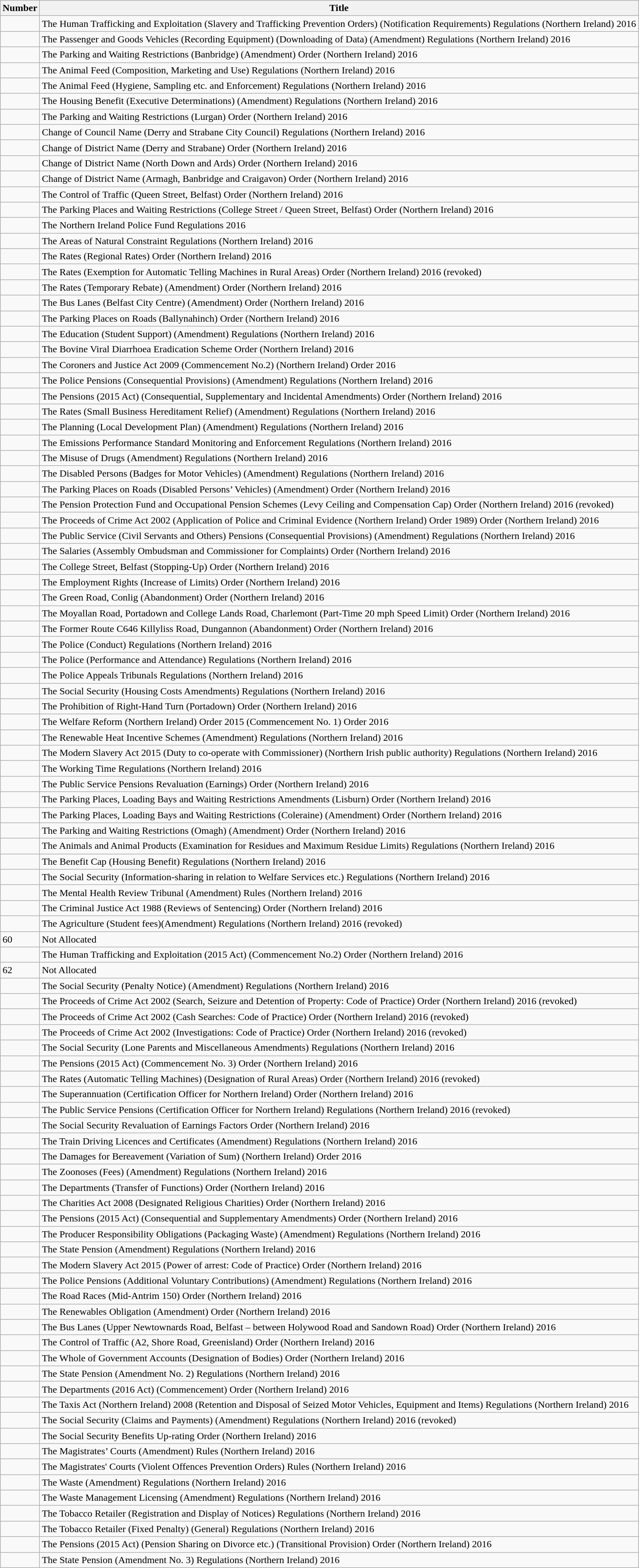<table class="wikitable collapsible">
<tr>
<th>Number</th>
<th>Title</th>
</tr>
<tr>
<td></td>
<td>The Human Trafficking and Exploitation (Slavery and Trafficking Prevention Orders) (Notification Requirements) Regulations (Northern Ireland) 2016</td>
</tr>
<tr>
<td></td>
<td>The Passenger and Goods Vehicles (Recording Equipment) (Downloading of Data) (Amendment) Regulations (Northern Ireland) 2016</td>
</tr>
<tr>
<td></td>
<td>The Parking and Waiting Restrictions (Banbridge) (Amendment) Order (Northern Ireland) 2016</td>
</tr>
<tr>
<td></td>
<td>The Animal Feed (Composition, Marketing and Use) Regulations (Northern Ireland) 2016</td>
</tr>
<tr>
<td></td>
<td>The Animal Feed (Hygiene, Sampling etc. and Enforcement) Regulations (Northern Ireland) 2016</td>
</tr>
<tr>
<td></td>
<td>The Housing Benefit (Executive Determinations) (Amendment) Regulations (Northern Ireland) 2016</td>
</tr>
<tr>
<td></td>
<td>The Parking and Waiting Restrictions (Lurgan) Order (Northern Ireland) 2016</td>
</tr>
<tr>
<td></td>
<td>Change of Council Name (Derry and Strabane City Council) Regulations (Northern Ireland) 2016</td>
</tr>
<tr>
<td></td>
<td>Change of District Name (Derry and Strabane) Order (Northern Ireland) 2016</td>
</tr>
<tr>
<td></td>
<td>Change of District Name (North Down and Ards) Order (Northern Ireland) 2016</td>
</tr>
<tr>
<td></td>
<td>Change of District Name (Armagh, Banbridge and Craigavon) Order (Northern Ireland) 2016</td>
</tr>
<tr>
<td></td>
<td>The Control of Traffic (Queen Street, Belfast) Order (Northern Ireland) 2016</td>
</tr>
<tr>
<td></td>
<td>The Parking Places and Waiting Restrictions (College Street / Queen Street, Belfast) Order (Northern Ireland) 2016</td>
</tr>
<tr>
<td></td>
<td>The Northern Ireland Police Fund Regulations 2016</td>
</tr>
<tr>
<td></td>
<td>The Areas of Natural Constraint Regulations (Northern Ireland) 2016</td>
</tr>
<tr>
<td></td>
<td>The Rates (Regional Rates) Order (Northern Ireland) 2016</td>
</tr>
<tr>
<td></td>
<td>The Rates (Exemption for Automatic Telling Machines in Rural Areas) Order (Northern Ireland) 2016 (revoked)</td>
</tr>
<tr>
<td></td>
<td>The Rates (Temporary Rebate) (Amendment) Order (Northern Ireland) 2016</td>
</tr>
<tr>
<td></td>
<td>The Bus Lanes (Belfast City Centre) (Amendment) Order (Northern Ireland) 2016</td>
</tr>
<tr>
<td></td>
<td>The Parking Places on Roads (Ballynahinch) Order (Northern Ireland) 2016</td>
</tr>
<tr>
<td></td>
<td>The Education (Student Support) (Amendment) Regulations (Northern Ireland) 2016</td>
</tr>
<tr>
<td></td>
<td>The Bovine Viral Diarrhoea Eradication Scheme Order (Northern Ireland) 2016</td>
</tr>
<tr>
<td></td>
<td>The Coroners and Justice Act 2009 (Commencement No.2) (Northern Ireland) Order 2016</td>
</tr>
<tr>
<td></td>
<td>The Police Pensions (Consequential Provisions) (Amendment) Regulations (Northern Ireland) 2016</td>
</tr>
<tr>
<td></td>
<td>The Pensions (2015 Act) (Consequential, Supplementary and Incidental Amendments) Order (Northern Ireland) 2016</td>
</tr>
<tr>
<td></td>
<td>The Rates (Small Business Hereditament Relief) (Amendment) Regulations (Northern Ireland) 2016</td>
</tr>
<tr>
<td></td>
<td>The Planning (Local Development Plan) (Amendment) Regulations (Northern Ireland) 2016</td>
</tr>
<tr>
<td></td>
<td>The Emissions Performance Standard Monitoring and Enforcement Regulations (Northern Ireland) 2016</td>
</tr>
<tr>
<td></td>
<td>The Misuse of Drugs (Amendment) Regulations (Northern Ireland) 2016</td>
</tr>
<tr>
<td></td>
<td>The Disabled Persons (Badges for Motor Vehicles) (Amendment) Regulations (Northern Ireland) 2016</td>
</tr>
<tr>
<td></td>
<td>The Parking Places on Roads (Disabled Persons’ Vehicles) (Amendment) Order (Northern Ireland) 2016</td>
</tr>
<tr>
<td></td>
<td>The Pension Protection Fund and Occupational Pension Schemes (Levy Ceiling and Compensation Cap) Order (Northern Ireland) 2016 (revoked)</td>
</tr>
<tr>
<td></td>
<td>The Proceeds of Crime Act 2002 (Application of Police and Criminal Evidence (Northern Ireland) Order 1989) Order (Northern Ireland) 2016</td>
</tr>
<tr>
<td></td>
<td>The Public Service (Civil Servants and Others) Pensions (Consequential Provisions) (Amendment) Regulations (Northern Ireland) 2016</td>
</tr>
<tr>
<td></td>
<td>The Salaries (Assembly Ombudsman and Commissioner for Complaints) Order (Northern Ireland) 2016</td>
</tr>
<tr>
<td></td>
<td>The College Street, Belfast (Stopping-Up) Order (Northern Ireland) 2016</td>
</tr>
<tr>
<td></td>
<td>The Employment Rights (Increase of Limits) Order (Northern Ireland) 2016</td>
</tr>
<tr>
<td></td>
<td>The Green Road, Conlig (Abandonment) Order (Northern Ireland) 2016</td>
</tr>
<tr>
<td></td>
<td>The Moyallan Road, Portadown and College Lands Road, Charlemont (Part-Time 20 mph Speed Limit) Order (Northern Ireland) 2016</td>
</tr>
<tr>
<td></td>
<td>The Former Route C646 Killyliss Road, Dungannon (Abandonment) Order (Northern Ireland) 2016</td>
</tr>
<tr>
<td></td>
<td>The Police (Conduct) Regulations (Northern Ireland) 2016</td>
</tr>
<tr>
<td></td>
<td>The Police (Performance and Attendance) Regulations (Northern Ireland) 2016</td>
</tr>
<tr>
<td></td>
<td>The Police Appeals Tribunals Regulations (Northern Ireland) 2016</td>
</tr>
<tr>
<td></td>
<td>The Social Security (Housing Costs Amendments) Regulations (Northern Ireland) 2016</td>
</tr>
<tr>
<td></td>
<td>The Prohibition of Right-Hand Turn (Portadown) Order (Northern Ireland) 2016</td>
</tr>
<tr>
<td></td>
<td>The Welfare Reform (Northern Ireland) Order 2015 (Commencement No. 1) Order 2016</td>
</tr>
<tr>
<td></td>
<td>The Renewable Heat Incentive Schemes (Amendment) Regulations (Northern Ireland) 2016</td>
</tr>
<tr>
<td></td>
<td>The Modern Slavery Act 2015 (Duty to co-operate with Commissioner) (Northern Irish public authority) Regulations (Northern Ireland) 2016</td>
</tr>
<tr>
<td></td>
<td>The Working Time Regulations (Northern Ireland) 2016</td>
</tr>
<tr>
<td></td>
<td>The Public Service Pensions Revaluation (Earnings) Order (Northern Ireland) 2016</td>
</tr>
<tr>
<td></td>
<td>The Parking Places, Loading Bays and Waiting Restrictions Amendments (Lisburn) Order (Northern Ireland) 2016</td>
</tr>
<tr>
<td></td>
<td>The Parking Places, Loading Bays and Waiting Restrictions (Coleraine) (Amendment) Order (Northern Ireland) 2016</td>
</tr>
<tr>
<td></td>
<td>The Parking and Waiting Restrictions (Omagh) (Amendment) Order (Northern Ireland) 2016</td>
</tr>
<tr>
<td></td>
<td>The Animals and Animal Products (Examination for Residues and Maximum Residue Limits) Regulations (Northern Ireland) 2016</td>
</tr>
<tr>
<td></td>
<td>The Benefit Cap (Housing Benefit) Regulations (Northern Ireland) 2016</td>
</tr>
<tr>
<td></td>
<td>The Social Security (Information-sharing in relation to Welfare Services etc.) Regulations (Northern Ireland) 2016</td>
</tr>
<tr>
<td></td>
<td>The Mental Health Review Tribunal (Amendment) Rules (Northern Ireland) 2016</td>
</tr>
<tr>
<td></td>
<td>The Criminal Justice Act 1988 (Reviews of Sentencing) Order (Northern Ireland) 2016</td>
</tr>
<tr>
<td></td>
<td>The Agriculture (Student fees)(Amendment) Regulations (Northern Ireland) 2016 (revoked)</td>
</tr>
<tr>
<td>60</td>
<td>Not Allocated</td>
</tr>
<tr>
<td></td>
<td>The Human Trafficking and Exploitation (2015 Act) (Commencement No.2) Order (Northern Ireland) 2016</td>
</tr>
<tr>
<td>62</td>
<td>Not Allocated</td>
</tr>
<tr>
<td></td>
<td>The Social Security (Penalty Notice) (Amendment) Regulations (Northern Ireland) 2016</td>
</tr>
<tr>
<td></td>
<td>The Proceeds of Crime Act 2002 (Search, Seizure and Detention of Property: Code of Practice) Order (Northern Ireland) 2016 (revoked)</td>
</tr>
<tr>
<td></td>
<td>The Proceeds of Crime Act 2002 (Cash Searches: Code of Practice) Order (Northern Ireland) 2016 (revoked)</td>
</tr>
<tr>
<td></td>
<td>The Proceeds of Crime Act 2002 (Investigations: Code of Practice) Order (Northern Ireland) 2016 (revoked)</td>
</tr>
<tr>
<td></td>
<td>The Social Security (Lone Parents and Miscellaneous Amendments) Regulations (Northern Ireland) 2016</td>
</tr>
<tr>
<td></td>
<td>The Pensions (2015 Act) (Commencement No. 3) Order (Northern Ireland) 2016</td>
</tr>
<tr>
<td></td>
<td>The Rates (Automatic Telling Machines) (Designation of Rural Areas) Order (Northern Ireland) 2016 (revoked)</td>
</tr>
<tr>
<td></td>
<td>The Superannuation (Certification Officer for Northern Ireland) Order (Northern Ireland) 2016</td>
</tr>
<tr>
<td></td>
<td>The Public Service Pensions (Certification Officer for Northern Ireland) Regulations (Northern Ireland) 2016 (revoked)</td>
</tr>
<tr>
<td></td>
<td>The Social Security Revaluation of Earnings Factors Order (Northern Ireland) 2016</td>
</tr>
<tr>
<td></td>
<td>The Train Driving Licences and Certificates (Amendment) Regulations (Northern Ireland) 2016</td>
</tr>
<tr>
<td></td>
<td>The Damages for Bereavement (Variation of Sum) (Northern Ireland) Order 2016</td>
</tr>
<tr>
<td></td>
<td>The Zoonoses (Fees) (Amendment) Regulations (Northern Ireland) 2016</td>
</tr>
<tr>
<td></td>
<td>The Departments (Transfer of Functions) Order (Northern Ireland) 2016</td>
</tr>
<tr>
<td></td>
<td>The Charities Act 2008 (Designated Religious Charities) Order (Northern Ireland) 2016</td>
</tr>
<tr>
<td></td>
<td>The Pensions (2015 Act) (Consequential and Supplementary Amendments) Order (Northern Ireland) 2016</td>
</tr>
<tr>
<td></td>
<td>The Producer Responsibility Obligations (Packaging Waste) (Amendment) Regulations (Northern Ireland) 2016</td>
</tr>
<tr>
<td></td>
<td>The State Pension (Amendment) Regulations (Northern Ireland) 2016</td>
</tr>
<tr>
<td></td>
<td>The Modern Slavery Act 2015 (Power of arrest: Code of Practice) Order (Northern Ireland) 2016</td>
</tr>
<tr>
<td></td>
<td>The Police Pensions (Additional Voluntary Contributions) (Amendment) Regulations (Northern Ireland) 2016</td>
</tr>
<tr>
<td></td>
<td>The Road Races (Mid-Antrim 150) Order (Northern Ireland) 2016</td>
</tr>
<tr>
<td></td>
<td>The Renewables Obligation (Amendment) Order (Northern Ireland) 2016</td>
</tr>
<tr>
<td></td>
<td>The Bus Lanes (Upper Newtownards Road, Belfast – between Holywood Road and Sandown Road) Order (Northern Ireland) 2016</td>
</tr>
<tr>
<td></td>
<td>The Control of Traffic (A2, Shore Road, Greenisland) Order (Northern Ireland) 2016</td>
</tr>
<tr>
<td></td>
<td>The Whole of Government Accounts (Designation of Bodies) Order (Northern Ireland) 2016</td>
</tr>
<tr>
<td></td>
<td>The State Pension (Amendment No. 2) Regulations (Northern Ireland) 2016</td>
</tr>
<tr>
<td></td>
<td>The Departments (2016 Act) (Commencement) Order (Northern Ireland) 2016</td>
</tr>
<tr>
<td></td>
<td>The Taxis Act (Northern Ireland) 2008 (Retention and Disposal of Seized Motor Vehicles, Equipment and Items) Regulations (Northern Ireland) 2016</td>
</tr>
<tr>
<td></td>
<td>The Social Security (Claims and Payments) (Amendment) Regulations (Northern Ireland) 2016 (revoked)</td>
</tr>
<tr>
<td></td>
<td>The Social Security Benefits Up-rating Order (Northern Ireland) 2016</td>
</tr>
<tr>
<td></td>
<td>The Magistrates’ Courts (Amendment) Rules (Northern Ireland) 2016</td>
</tr>
<tr>
<td></td>
<td>The Magistrates' Courts (Violent Offences Prevention Orders) Rules (Northern Ireland) 2016</td>
</tr>
<tr>
<td></td>
<td>The Waste (Amendment) Regulations (Northern Ireland) 2016</td>
</tr>
<tr>
<td></td>
<td>The Waste Management Licensing (Amendment) Regulations (Northern Ireland) 2016</td>
</tr>
<tr>
<td></td>
<td>The Tobacco Retailer (Registration and Display of Notices) Regulations (Northern Ireland) 2016</td>
</tr>
<tr>
<td></td>
<td>The Tobacco Retailer (Fixed Penalty) (General) Regulations (Northern Ireland) 2016</td>
</tr>
<tr>
<td></td>
<td>The Pensions (2015 Act) (Pension Sharing on Divorce etc.) (Transitional Provision) Order (Northern Ireland) 2016</td>
</tr>
<tr>
<td></td>
<td>The State Pension (Amendment No. 3) Regulations (Northern Ireland) 2016</td>
</tr>
</table>
